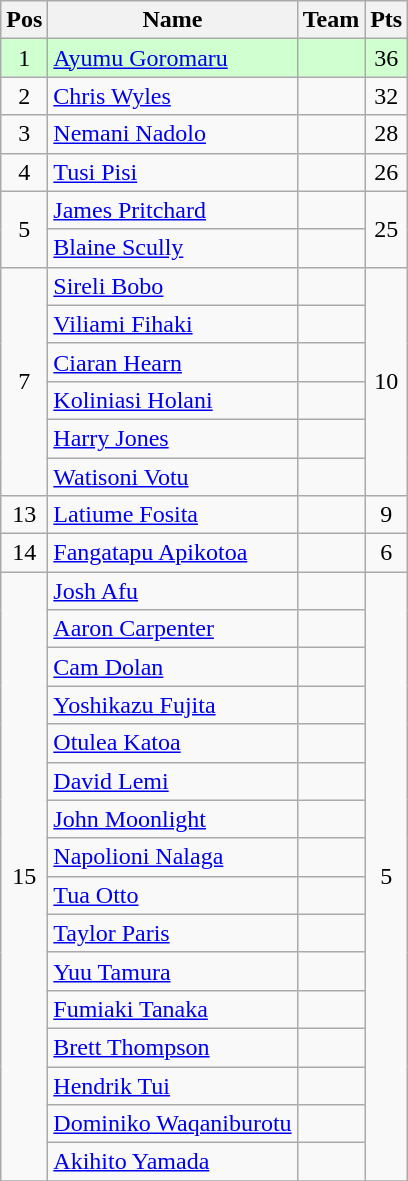<table class="wikitable" style="text-align:center">
<tr>
<th>Pos</th>
<th>Name</th>
<th>Team</th>
<th>Pts</th>
</tr>
<tr style="background:#d0ffd0">
<td>1</td>
<td align="left"><a href='#'>Ayumu Goromaru</a></td>
<td align="left"></td>
<td>36</td>
</tr>
<tr>
<td>2</td>
<td align="left"><a href='#'>Chris Wyles</a></td>
<td align="left"></td>
<td>32</td>
</tr>
<tr>
<td>3</td>
<td align="left"><a href='#'>Nemani Nadolo</a></td>
<td align="left"></td>
<td>28</td>
</tr>
<tr>
<td>4</td>
<td align="left"><a href='#'>Tusi Pisi</a></td>
<td align="left"></td>
<td>26</td>
</tr>
<tr>
<td rowspan=2>5</td>
<td align="left"><a href='#'>James Pritchard</a></td>
<td align="left"></td>
<td rowspan=2>25</td>
</tr>
<tr>
<td align="left"><a href='#'>Blaine Scully</a></td>
<td align="left"></td>
</tr>
<tr>
<td rowspan=6>7</td>
<td align="left"><a href='#'>Sireli Bobo</a></td>
<td align="left"></td>
<td rowspan=6>10</td>
</tr>
<tr>
<td align="left"><a href='#'>Viliami Fihaki</a></td>
<td align="left"></td>
</tr>
<tr>
<td align="left"><a href='#'>Ciaran Hearn</a></td>
<td align="left"></td>
</tr>
<tr>
<td align="left"><a href='#'>Koliniasi Holani</a></td>
<td align="left"></td>
</tr>
<tr>
<td align="left"><a href='#'>Harry Jones</a></td>
<td align="left"></td>
</tr>
<tr>
<td align="left"><a href='#'>Watisoni Votu</a></td>
<td align="left"></td>
</tr>
<tr>
<td>13</td>
<td align="left"><a href='#'>Latiume Fosita</a></td>
<td align="left"></td>
<td>9</td>
</tr>
<tr>
<td>14</td>
<td align="left"><a href='#'>Fangatapu Apikotoa</a></td>
<td align="left"></td>
<td>6</td>
</tr>
<tr>
<td rowspan=16>15</td>
<td align="left"><a href='#'>Josh Afu</a></td>
<td align="left"></td>
<td rowspan=16>5</td>
</tr>
<tr>
<td align="left"><a href='#'>Aaron Carpenter</a></td>
<td align="left"></td>
</tr>
<tr>
<td align="left"><a href='#'>Cam Dolan</a></td>
<td align="left"></td>
</tr>
<tr>
<td align="left"><a href='#'>Yoshikazu Fujita</a></td>
<td align="left"></td>
</tr>
<tr>
<td align="left"><a href='#'>Otulea Katoa</a></td>
<td align="left"></td>
</tr>
<tr>
<td align="left"><a href='#'>David Lemi</a></td>
<td align="left"></td>
</tr>
<tr>
<td align="left"><a href='#'>John Moonlight</a></td>
<td align="left"></td>
</tr>
<tr>
<td align="left"><a href='#'>Napolioni Nalaga</a></td>
<td align="left"></td>
</tr>
<tr>
<td align="left"><a href='#'>Tua Otto</a></td>
<td align="left"></td>
</tr>
<tr>
<td align="left"><a href='#'>Taylor Paris</a></td>
<td align="left"></td>
</tr>
<tr>
<td align="left"><a href='#'>Yuu Tamura</a></td>
<td align="left"></td>
</tr>
<tr>
<td align="left"><a href='#'>Fumiaki Tanaka</a></td>
<td align="left"></td>
</tr>
<tr>
<td align="left"><a href='#'>Brett Thompson</a></td>
<td align="left"></td>
</tr>
<tr>
<td align="left"><a href='#'>Hendrik Tui</a></td>
<td align="left"></td>
</tr>
<tr>
<td align="left"><a href='#'>Dominiko Waqaniburotu</a></td>
<td align="left"></td>
</tr>
<tr>
<td align="left"><a href='#'>Akihito Yamada</a></td>
<td align="left"></td>
</tr>
<tr>
</tr>
</table>
